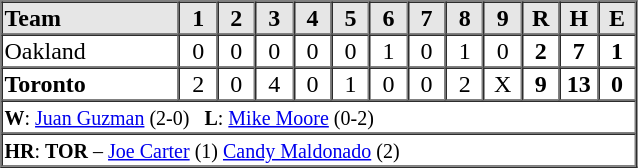<table border=1 cellspacing=0 width=425 style="margin-left:3em;">
<tr style="text-align:center; background-color:#e6e6e6;">
<th align=left width=28%>Team</th>
<th width=6%>1</th>
<th width=6%>2</th>
<th width=6%>3</th>
<th width=6%>4</th>
<th width=6%>5</th>
<th width=6%>6</th>
<th width=6%>7</th>
<th width=6%>8</th>
<th width=6%>9</th>
<th width=6%>R</th>
<th width=6%>H</th>
<th width=6%>E</th>
</tr>
<tr style="text-align:center;">
<td align=left>Oakland</td>
<td>0</td>
<td>0</td>
<td>0</td>
<td>0</td>
<td>0</td>
<td>1</td>
<td>0</td>
<td>1</td>
<td>0</td>
<td><strong>2</strong></td>
<td><strong>7</strong></td>
<td><strong>1</strong></td>
</tr>
<tr style="text-align:center;">
<td align=left><strong>Toronto</strong></td>
<td>2</td>
<td>0</td>
<td>4</td>
<td>0</td>
<td>1</td>
<td>0</td>
<td>0</td>
<td>2</td>
<td>X</td>
<td><strong>9</strong></td>
<td><strong>13</strong></td>
<td><strong>0</strong></td>
</tr>
<tr style="text-align:left;">
<td colspan=13><small><strong>W</strong>: <a href='#'>Juan Guzman</a> (2-0)   <strong>L</strong>: <a href='#'>Mike Moore</a> (0-2)</small></td>
</tr>
<tr style="text-align:left;">
<td colspan=13><small><strong>HR</strong>: <strong>TOR</strong> – <a href='#'>Joe Carter</a> (1) <a href='#'>Candy Maldonado</a> (2)</small></td>
</tr>
</table>
